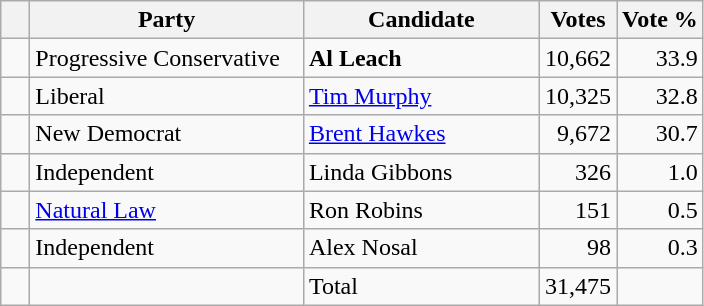<table class="wikitable">
<tr>
<th></th>
<th scope="col" width="175">Party</th>
<th scope="col" width="150">Candidate</th>
<th>Votes</th>
<th>Vote %</th>
</tr>
<tr>
<td>   </td>
<td>Progressive Conservative</td>
<td><strong>Al Leach</strong></td>
<td align=right>10,662</td>
<td align=right>33.9</td>
</tr>
<tr |>
<td>   </td>
<td>Liberal</td>
<td><a href='#'>Tim Murphy</a></td>
<td align=right>10,325</td>
<td align=right>32.8</td>
</tr>
<tr |>
<td>   </td>
<td>New Democrat</td>
<td><a href='#'>Brent Hawkes</a></td>
<td align=right>9,672</td>
<td align=right>30.7</td>
</tr>
<tr |>
<td>   </td>
<td>Independent</td>
<td>Linda Gibbons</td>
<td align=right>326</td>
<td align=right>1.0<br></td>
</tr>
<tr |>
<td>   </td>
<td><a href='#'>Natural Law</a></td>
<td>Ron Robins</td>
<td align=right>151</td>
<td align=right>0.5</td>
</tr>
<tr |>
<td>   </td>
<td>Independent</td>
<td>Alex Nosal</td>
<td align=right>98</td>
<td align=right>0.3</td>
</tr>
<tr |>
<td></td>
<td></td>
<td>Total</td>
<td align=right>31,475</td>
<td></td>
</tr>
</table>
